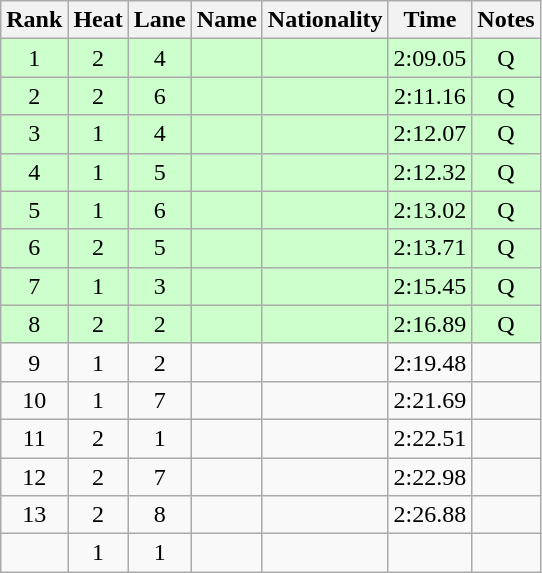<table class="wikitable sortable" style="text-align:center">
<tr>
<th>Rank</th>
<th>Heat</th>
<th>Lane</th>
<th>Name</th>
<th>Nationality</th>
<th>Time</th>
<th>Notes</th>
</tr>
<tr bgcolor=ccffcc>
<td>1</td>
<td>2</td>
<td>4</td>
<td align=left></td>
<td align=left></td>
<td>2:09.05</td>
<td>Q</td>
</tr>
<tr bgcolor=ccffcc>
<td>2</td>
<td>2</td>
<td>6</td>
<td align=left></td>
<td align=left></td>
<td>2:11.16</td>
<td>Q</td>
</tr>
<tr bgcolor=ccffcc>
<td>3</td>
<td>1</td>
<td>4</td>
<td align=left></td>
<td align=left></td>
<td>2:12.07</td>
<td>Q</td>
</tr>
<tr bgcolor=ccffcc>
<td>4</td>
<td>1</td>
<td>5</td>
<td align=left></td>
<td align=left></td>
<td>2:12.32</td>
<td>Q</td>
</tr>
<tr bgcolor=ccffcc>
<td>5</td>
<td>1</td>
<td>6</td>
<td align=left></td>
<td align=left></td>
<td>2:13.02</td>
<td>Q</td>
</tr>
<tr bgcolor=ccffcc>
<td>6</td>
<td>2</td>
<td>5</td>
<td align=left></td>
<td align=left></td>
<td>2:13.71</td>
<td>Q</td>
</tr>
<tr bgcolor=ccffcc>
<td>7</td>
<td>1</td>
<td>3</td>
<td align=left></td>
<td align=left></td>
<td>2:15.45</td>
<td>Q</td>
</tr>
<tr bgcolor=ccffcc>
<td>8</td>
<td>2</td>
<td>2</td>
<td align=left></td>
<td align=left></td>
<td>2:16.89</td>
<td>Q</td>
</tr>
<tr>
<td>9</td>
<td>1</td>
<td>2</td>
<td align=left></td>
<td align=left></td>
<td>2:19.48</td>
<td></td>
</tr>
<tr>
<td>10</td>
<td>1</td>
<td>7</td>
<td align=left></td>
<td align=left></td>
<td>2:21.69</td>
<td></td>
</tr>
<tr>
<td>11</td>
<td>2</td>
<td>1</td>
<td align=left></td>
<td align=left></td>
<td>2:22.51</td>
<td></td>
</tr>
<tr>
<td>12</td>
<td>2</td>
<td>7</td>
<td align=left></td>
<td align=left></td>
<td>2:22.98</td>
<td></td>
</tr>
<tr>
<td>13</td>
<td>2</td>
<td>8</td>
<td align=left></td>
<td align=left></td>
<td>2:26.88</td>
<td></td>
</tr>
<tr>
<td></td>
<td>1</td>
<td>1</td>
<td align=left></td>
<td align=left></td>
<td></td>
<td></td>
</tr>
</table>
